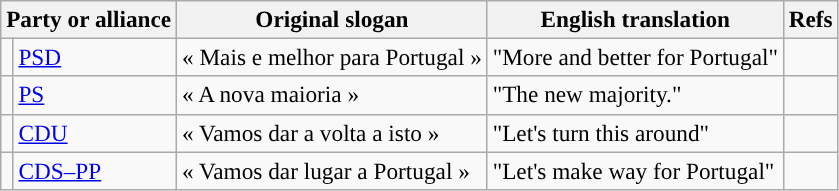<table class="wikitable" style="font-size:97%; text-align:left;">
<tr>
<th style="text-align:left;" colspan="2">Party or alliance</th>
<th>Original slogan</th>
<th>English translation</th>
<th>Refs</th>
</tr>
<tr>
<td style="color:inherit;background:"></td>
<td><a href='#'>PSD</a></td>
<td>« Mais e melhor para Portugal »</td>
<td>"More and better for Portugal"</td>
<td></td>
</tr>
<tr>
<td width="1" style="color:inherit;background:"></td>
<td><a href='#'>PS</a></td>
<td>« A nova maioria »</td>
<td>"The new majority."</td>
<td></td>
</tr>
<tr>
<td style="color:inherit;background:"></td>
<td><a href='#'>CDU</a></td>
<td>« Vamos dar a volta a isto »</td>
<td>"Let's turn this around"</td>
<td></td>
</tr>
<tr>
<td style="color:inherit;background:"></td>
<td><a href='#'>CDS–PP</a></td>
<td>« Vamos dar lugar a Portugal »</td>
<td>"Let's make way for Portugal"</td>
<td></td>
</tr>
</table>
